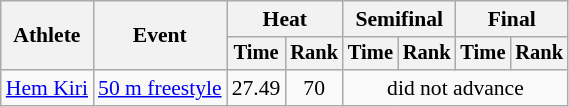<table class=wikitable style="font-size:90%">
<tr>
<th rowspan="2">Athlete</th>
<th rowspan="2">Event</th>
<th colspan="2">Heat</th>
<th colspan="2">Semifinal</th>
<th colspan="2">Final</th>
</tr>
<tr style="font-size:95%">
<th>Time</th>
<th>Rank</th>
<th>Time</th>
<th>Rank</th>
<th>Time</th>
<th>Rank</th>
</tr>
<tr align=center>
<td align=left><a href='#'>Hem Kiri</a></td>
<td align=left><a href='#'>50 m freestyle</a></td>
<td>27.49</td>
<td>70</td>
<td colspan=4>did not advance</td>
</tr>
</table>
